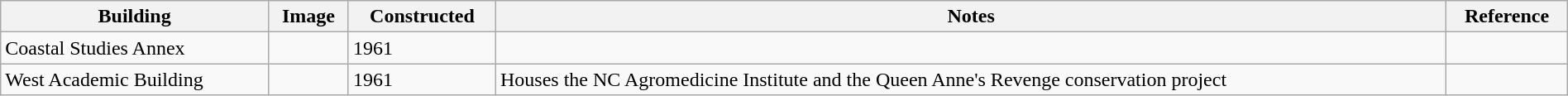<table class="wikitable sortable" style="width:100%">
<tr>
<th style="width:*;">Building</th>
<th style="width:*;" class="unsortable">Image</th>
<th style="width:*;">Constructed</th>
<th style="width:*;" class="unsortable">Notes</th>
<th style="width:*;" class="unsortable">Reference</th>
</tr>
<tr valign="top">
<td>Coastal Studies Annex</td>
<td></td>
<td>1961</td>
<td></td>
<td></td>
</tr>
<tr valign="top">
<td>West Academic Building</td>
<td></td>
<td>1961</td>
<td>Houses the NC Agromedicine Institute and the Queen Anne's Revenge conservation project</td>
<td></td>
</tr>
</table>
